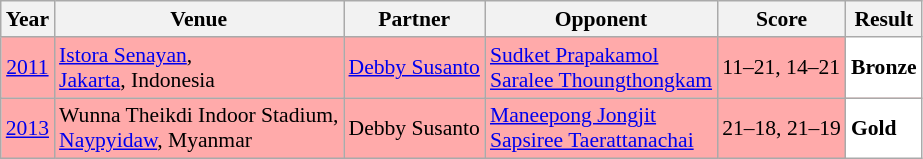<table class="sortable wikitable" style="font-size: 90%">
<tr>
<th>Year</th>
<th>Venue</th>
<th>Partner</th>
<th>Opponent</th>
<th>Score</th>
<th>Result</th>
</tr>
<tr style="background:#FFAAAA">
<td align="center"><a href='#'>2011</a></td>
<td align="left"><a href='#'>Istora Senayan</a>,<br><a href='#'>Jakarta</a>, Indonesia</td>
<td align="left"> <a href='#'>Debby Susanto</a></td>
<td align="left"> <a href='#'>Sudket Prapakamol</a><br> <a href='#'>Saralee Thoungthongkam</a></td>
<td align="left">11–21, 14–21</td>
<td style="text-align:left; background:white"> <strong>Bronze</strong></td>
</tr>
<tr style="background:#FFAAAA">
<td align="center"><a href='#'>2013</a></td>
<td align="left">Wunna Theikdi Indoor Stadium,<br><a href='#'>Naypyidaw</a>, Myanmar</td>
<td align="left"> Debby Susanto</td>
<td align="left"> <a href='#'>Maneepong Jongjit</a><br> <a href='#'>Sapsiree Taerattanachai</a></td>
<td align="left">21–18, 21–19</td>
<td style="text-align:left; background:white"> <strong>Gold</strong></td>
</tr>
</table>
